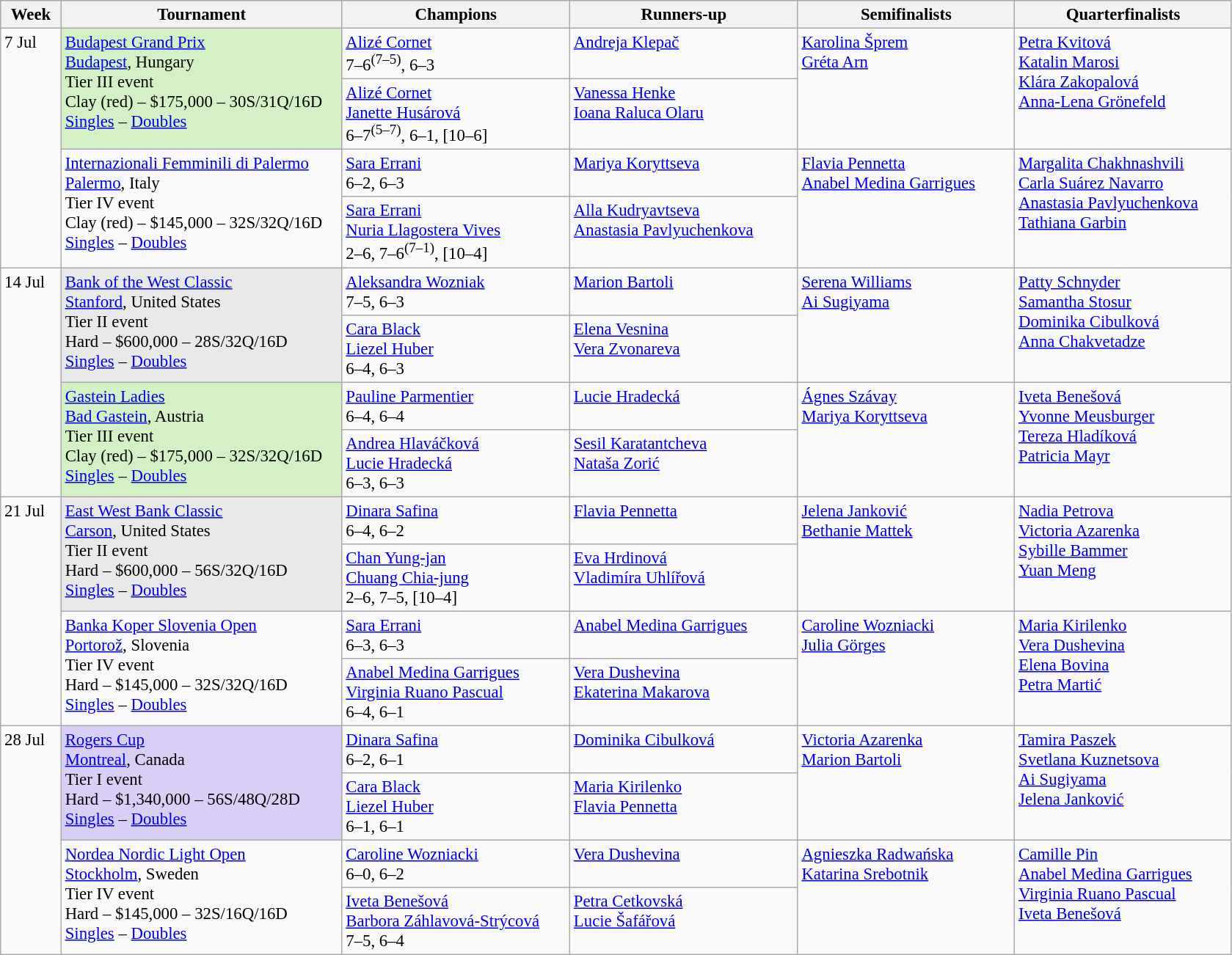<table class=wikitable style=font-size:95%>
<tr>
<th style="width:48px;">Week</th>
<th style="width:248px;">Tournament</th>
<th style="width:200px;">Champions</th>
<th style="width:200px;">Runners-up</th>
<th style="width:190px;">Semifinalists</th>
<th style="width:190px;">Quarterfinalists</th>
</tr>
<tr valign="top">
<td rowspan=4>7 Jul</td>
<td rowspan=2 style="background:#d4f1c5;"><a href='#'>Budapest Grand Prix</a><br> <a href='#'>Budapest</a>, Hungary<br>Tier III event<br>Clay (red) – $175,000 – 30S/31Q/16D<br><a href='#'>Singles</a> – <a href='#'>Doubles</a></td>
<td> <a href='#'>Alizé Cornet</a><br>7–6<sup>(7–5)</sup>, 6–3</td>
<td> <a href='#'>Andreja Klepač</a></td>
<td rowspan=2> <a href='#'>Karolina Šprem</a><br> <a href='#'>Gréta Arn</a></td>
<td rowspan=2> <a href='#'>Petra Kvitová</a><br> <a href='#'>Katalin Marosi</a>  <br> <a href='#'>Klára Zakopalová</a> <br> <a href='#'>Anna-Lena Grönefeld</a></td>
</tr>
<tr valign="top">
<td> <a href='#'>Alizé Cornet</a> <br>  <a href='#'>Janette Husárová</a><br>6–7<sup>(5–7)</sup>, 6–1, [10–6]</td>
<td> <a href='#'>Vanessa Henke</a> <br>  <a href='#'>Ioana Raluca Olaru</a></td>
</tr>
<tr valign="top">
<td rowspan=2><a href='#'>Internazionali Femminili di Palermo</a><br> <a href='#'>Palermo</a>, Italy<br>Tier IV event<br>Clay (red) – $145,000 – 32S/32Q/16D<br><a href='#'>Singles</a> – <a href='#'>Doubles</a></td>
<td> <a href='#'>Sara Errani</a><br>6–2, 6–3</td>
<td> <a href='#'>Mariya Koryttseva</a></td>
<td rowspan=2> <a href='#'>Flavia Pennetta</a><br>   <a href='#'>Anabel Medina Garrigues</a></td>
<td rowspan=2> <a href='#'>Margalita Chakhnashvili</a><br> <a href='#'>Carla Suárez Navarro</a> <br>  <a href='#'>Anastasia Pavlyuchenkova</a><br> <a href='#'>Tathiana Garbin</a></td>
</tr>
<tr valign="top">
<td> <a href='#'>Sara Errani</a> <br>  <a href='#'>Nuria Llagostera Vives</a><br> 2–6, 7–6<sup>(7–1)</sup>, [10–4]</td>
<td> <a href='#'>Alla Kudryavtseva</a> <br>  <a href='#'>Anastasia Pavlyuchenkova</a></td>
</tr>
<tr valign="top">
<td rowspan=4>14 Jul</td>
<td rowspan=2 style="background:#e9e9e9;"><a href='#'>Bank of the West Classic</a><br> <a href='#'>Stanford</a>, United States<br>Tier II event<br>Hard – $600,000 – 28S/32Q/16D<br><a href='#'>Singles</a> – <a href='#'>Doubles</a></td>
<td> <a href='#'>Aleksandra Wozniak</a><br>7–5, 6–3</td>
<td> <a href='#'>Marion Bartoli</a></td>
<td rowspan=2> <a href='#'>Serena Williams</a>  <br> <a href='#'>Ai Sugiyama</a></td>
<td rowspan=2> <a href='#'>Patty Schnyder</a><br> <a href='#'>Samantha Stosur</a><br> <a href='#'>Dominika Cibulková</a><br> <a href='#'>Anna Chakvetadze</a></td>
</tr>
<tr valign="top">
<td> <a href='#'>Cara Black</a> <br>  <a href='#'>Liezel Huber</a><br>6–4, 6–3</td>
<td> <a href='#'>Elena Vesnina</a> <br>  <a href='#'>Vera Zvonareva</a></td>
</tr>
<tr valign="top">
<td rowspan=2 style="background:#d4f1c5;"><a href='#'>Gastein Ladies</a><br> <a href='#'>Bad Gastein</a>, Austria<br>Tier III event<br>Clay (red) – $175,000 – 32S/32Q/16D<br><a href='#'>Singles</a> – <a href='#'>Doubles</a></td>
<td> <a href='#'>Pauline Parmentier</a><br>6–4, 6–4</td>
<td> <a href='#'>Lucie Hradecká</a></td>
<td rowspan=2> <a href='#'>Ágnes Szávay</a> <br> <a href='#'>Mariya Koryttseva</a></td>
<td rowspan=2> <a href='#'>Iveta Benešová</a><br>    <a href='#'>Yvonne Meusburger</a><br> <a href='#'>Tereza Hladíková</a>  <br>   <a href='#'>Patricia Mayr</a></td>
</tr>
<tr valign="top">
<td> <a href='#'>Andrea Hlaváčková</a> <br>  <a href='#'>Lucie Hradecká</a><br>6–3, 6–3</td>
<td> <a href='#'>Sesil Karatantcheva</a> <br>  <a href='#'>Nataša Zorić</a></td>
</tr>
<tr valign="top">
<td rowspan=4>21 Jul</td>
<td rowspan=2 style="background:#e9e9e9;"><a href='#'>East West Bank Classic</a><br> <a href='#'>Carson</a>, United States<br>Tier II event<br>Hard – $600,000 – 56S/32Q/16D<br><a href='#'>Singles</a> – <a href='#'>Doubles</a></td>
<td> <a href='#'>Dinara Safina</a> <br>6–4, 6–2</td>
<td> <a href='#'>Flavia Pennetta</a></td>
<td rowspan=2> <a href='#'>Jelena Janković</a><br>  <a href='#'>Bethanie Mattek</a></td>
<td rowspan=2> <a href='#'>Nadia Petrova</a><br> <a href='#'>Victoria Azarenka</a><br> <a href='#'>Sybille Bammer</a><br> <a href='#'>Yuan Meng</a></td>
</tr>
<tr valign="top">
<td> <a href='#'>Chan Yung-jan</a> <br>  <a href='#'>Chuang Chia-jung</a><br>2–6, 7–5, [10–4]</td>
<td> <a href='#'>Eva Hrdinová</a> <br>  <a href='#'>Vladimíra Uhlířová</a></td>
</tr>
<tr valign="top">
<td rowspan=2><a href='#'>Banka Koper Slovenia Open</a><br> <a href='#'>Portorož</a>, Slovenia<br>Tier IV event<br>Hard – $145,000 – 32S/32Q/16D<br><a href='#'>Singles</a> – <a href='#'>Doubles</a></td>
<td> <a href='#'>Sara Errani</a><br>6–3, 6–3</td>
<td> <a href='#'>Anabel Medina Garrigues</a></td>
<td rowspan=2> <a href='#'>Caroline Wozniacki</a><br>    <a href='#'>Julia Görges</a></td>
<td rowspan=2> <a href='#'>Maria Kirilenko</a><br> <a href='#'>Vera Dushevina</a><br> <a href='#'>Elena Bovina</a><br> <a href='#'>Petra Martić</a></td>
</tr>
<tr valign="top">
<td> <a href='#'>Anabel Medina Garrigues</a> <br>  <a href='#'>Virginia Ruano Pascual</a> <br>6–4, 6–1</td>
<td> <a href='#'>Vera Dushevina</a> <br>  <a href='#'>Ekaterina Makarova</a></td>
</tr>
<tr valign="top">
<td rowspan=4>28 Jul</td>
<td rowspan=2 style="background:#d8cef6;"><a href='#'>Rogers Cup</a><br> <a href='#'>Montreal</a>, Canada<br>Tier I event<br>Hard – $1,340,000 – 56S/48Q/28D<br><a href='#'>Singles</a> – <a href='#'>Doubles</a></td>
<td> <a href='#'>Dinara Safina</a><br>6–2, 6–1</td>
<td> <a href='#'>Dominika Cibulková</a></td>
<td rowspan=2> <a href='#'>Victoria Azarenka</a><br> <a href='#'>Marion Bartoli</a></td>
<td rowspan=2> <a href='#'>Tamira Paszek</a><br> <a href='#'>Svetlana Kuznetsova</a><br> <a href='#'>Ai Sugiyama</a><br> <a href='#'>Jelena Janković</a></td>
</tr>
<tr valign="top">
<td> <a href='#'>Cara Black</a> <br>  <a href='#'>Liezel Huber</a><br>6–1, 6–1</td>
<td> <a href='#'>Maria Kirilenko</a> <br>  <a href='#'>Flavia Pennetta</a></td>
</tr>
<tr valign="top">
<td rowspan=2><a href='#'>Nordea Nordic Light Open</a><br> <a href='#'>Stockholm</a>, Sweden<br>Tier IV event<br>Hard – $145,000 – 32S/16Q/16D<br><a href='#'>Singles</a> – <a href='#'>Doubles</a></td>
<td> <a href='#'>Caroline Wozniacki</a><br>6–0, 6–2</td>
<td> <a href='#'>Vera Dushevina</a></td>
<td rowspan=2> <a href='#'>Agnieszka Radwańska</a> <br> <a href='#'>Katarina Srebotnik</a></td>
<td rowspan=2> <a href='#'>Camille Pin</a><br> <a href='#'>Anabel Medina Garrigues</a><br> <a href='#'>Virginia Ruano Pascual</a> <br> <a href='#'>Iveta Benešová</a></td>
</tr>
<tr valign="top">
<td> <a href='#'>Iveta Benešová</a> <br>  <a href='#'>Barbora Záhlavová-Strýcová</a><br>7–5, 6–4</td>
<td> <a href='#'>Petra Cetkovská</a> <br>  <a href='#'>Lucie Šafářová</a></td>
</tr>
</table>
